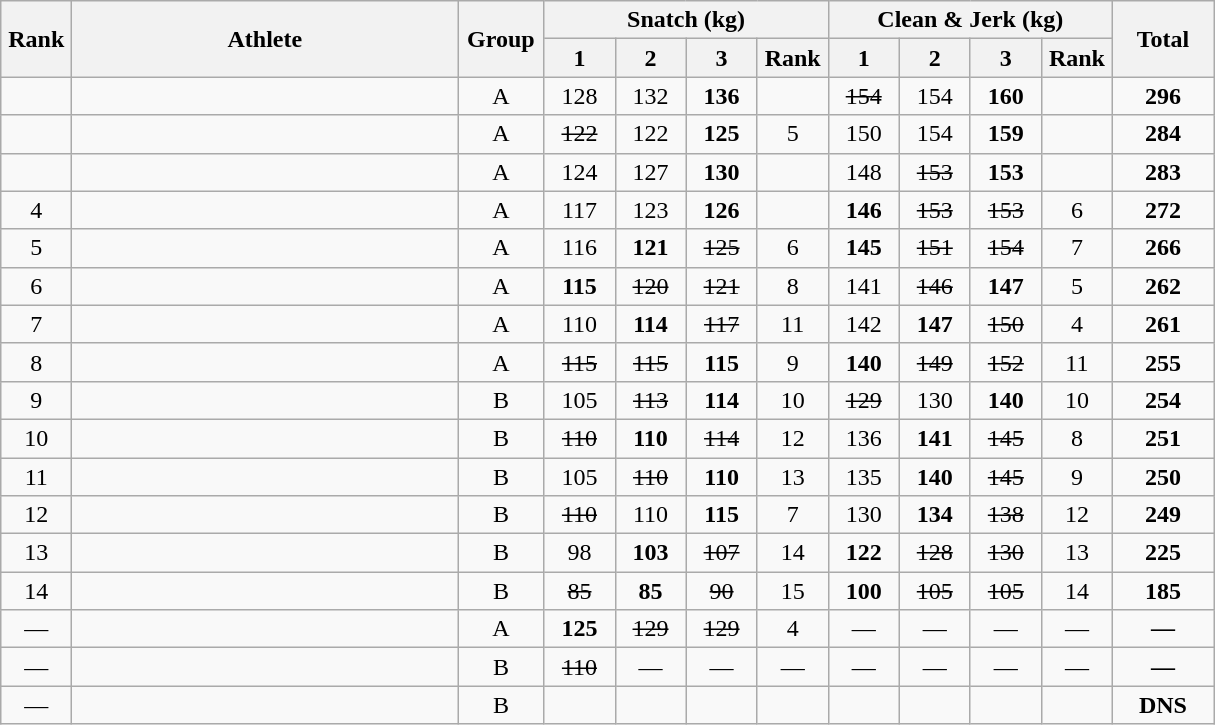<table class = "wikitable" style="text-align:center;">
<tr>
<th rowspan=2 width=40>Rank</th>
<th rowspan=2 width=250>Athlete</th>
<th rowspan=2 width=50>Group</th>
<th colspan=4>Snatch (kg)</th>
<th colspan=4>Clean & Jerk (kg)</th>
<th rowspan=2 width=60>Total</th>
</tr>
<tr>
<th width=40>1</th>
<th width=40>2</th>
<th width=40>3</th>
<th width=40>Rank</th>
<th width=40>1</th>
<th width=40>2</th>
<th width=40>3</th>
<th width=40>Rank</th>
</tr>
<tr>
<td></td>
<td align=left></td>
<td>A</td>
<td>128</td>
<td>132</td>
<td><strong>136</strong></td>
<td></td>
<td><s>154</s></td>
<td>154</td>
<td><strong>160</strong></td>
<td></td>
<td><strong>296</strong></td>
</tr>
<tr>
<td></td>
<td align=left></td>
<td>A</td>
<td><s>122</s></td>
<td>122</td>
<td><strong>125</strong></td>
<td>5</td>
<td>150</td>
<td>154</td>
<td><strong>159</strong></td>
<td></td>
<td><strong>284</strong></td>
</tr>
<tr>
<td></td>
<td align=left></td>
<td>A</td>
<td>124</td>
<td>127</td>
<td><strong>130</strong></td>
<td></td>
<td>148</td>
<td><s>153</s></td>
<td><strong>153</strong></td>
<td></td>
<td><strong>283</strong></td>
</tr>
<tr>
<td>4</td>
<td align=left></td>
<td>A</td>
<td>117</td>
<td>123</td>
<td><strong>126</strong></td>
<td></td>
<td><strong>146</strong></td>
<td><s>153</s></td>
<td><s>153</s></td>
<td>6</td>
<td><strong>272</strong></td>
</tr>
<tr>
<td>5</td>
<td align=left></td>
<td>A</td>
<td>116</td>
<td><strong>121</strong></td>
<td><s>125</s></td>
<td>6</td>
<td><strong>145</strong></td>
<td><s>151</s></td>
<td><s>154</s></td>
<td>7</td>
<td><strong>266</strong></td>
</tr>
<tr>
<td>6</td>
<td align=left></td>
<td>A</td>
<td><strong>115</strong></td>
<td><s>120</s></td>
<td><s>121</s></td>
<td>8</td>
<td>141</td>
<td><s>146</s></td>
<td><strong>147</strong></td>
<td>5</td>
<td><strong>262</strong></td>
</tr>
<tr>
<td>7</td>
<td align=left></td>
<td>A</td>
<td>110</td>
<td><strong>114</strong></td>
<td><s>117</s></td>
<td>11</td>
<td>142</td>
<td><strong>147</strong></td>
<td><s>150</s></td>
<td>4</td>
<td><strong>261</strong></td>
</tr>
<tr>
<td>8</td>
<td align=left></td>
<td>A</td>
<td><s>115</s></td>
<td><s>115</s></td>
<td><strong>115</strong></td>
<td>9</td>
<td><strong>140</strong></td>
<td><s>149</s></td>
<td><s>152</s></td>
<td>11</td>
<td><strong>255</strong></td>
</tr>
<tr>
<td>9</td>
<td align=left></td>
<td>B</td>
<td>105</td>
<td><s>113</s></td>
<td><strong>114</strong></td>
<td>10</td>
<td><s>129</s></td>
<td>130</td>
<td><strong>140</strong></td>
<td>10</td>
<td><strong>254</strong></td>
</tr>
<tr>
<td>10</td>
<td align=left></td>
<td>B</td>
<td><s>110</s></td>
<td><strong>110</strong></td>
<td><s>114</s></td>
<td>12</td>
<td>136</td>
<td><strong>141</strong></td>
<td><s>145</s></td>
<td>8</td>
<td><strong>251</strong></td>
</tr>
<tr>
<td>11</td>
<td align=left></td>
<td>B</td>
<td>105</td>
<td><s>110</s></td>
<td><strong>110</strong></td>
<td>13</td>
<td>135</td>
<td><strong>140</strong></td>
<td><s>145</s></td>
<td>9</td>
<td><strong>250</strong></td>
</tr>
<tr>
<td>12</td>
<td align=left></td>
<td>B</td>
<td><s>110</s></td>
<td>110</td>
<td><strong>115</strong></td>
<td>7</td>
<td>130</td>
<td><strong>134</strong></td>
<td><s>138</s></td>
<td>12</td>
<td><strong>249</strong></td>
</tr>
<tr>
<td>13</td>
<td align=left></td>
<td>B</td>
<td>98</td>
<td><strong>103</strong></td>
<td><s>107</s></td>
<td>14</td>
<td><strong>122</strong></td>
<td><s>128</s></td>
<td><s>130</s></td>
<td>13</td>
<td><strong>225</strong></td>
</tr>
<tr>
<td>14</td>
<td align=left></td>
<td>B</td>
<td><s>85</s></td>
<td><strong>85</strong></td>
<td><s>90</s></td>
<td>15</td>
<td><strong>100</strong></td>
<td><s>105</s></td>
<td><s>105</s></td>
<td>14</td>
<td><strong>185</strong></td>
</tr>
<tr>
<td>—</td>
<td align=left></td>
<td>A</td>
<td><strong>125</strong></td>
<td><s>129</s></td>
<td><s>129</s></td>
<td>4</td>
<td>—</td>
<td>—</td>
<td>—</td>
<td>—</td>
<td><strong>—</strong></td>
</tr>
<tr>
<td>—</td>
<td align=left></td>
<td>B</td>
<td><s>110</s></td>
<td>—</td>
<td>—</td>
<td>—</td>
<td>—</td>
<td>—</td>
<td>—</td>
<td>—</td>
<td><strong>—</strong></td>
</tr>
<tr>
<td>—</td>
<td align=left></td>
<td>B</td>
<td></td>
<td></td>
<td></td>
<td></td>
<td></td>
<td></td>
<td></td>
<td></td>
<td><strong>DNS</strong></td>
</tr>
</table>
